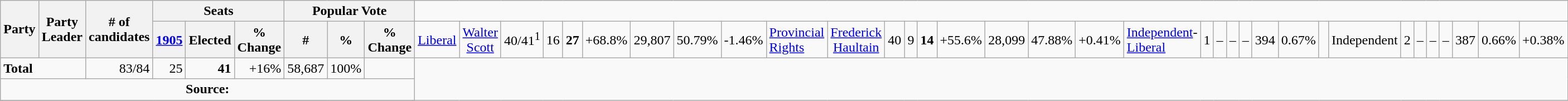<table class="wikitable">
<tr>
<th rowspan=2 colspan=2>Party</th>
<th rowspan=2>Party Leader</th>
<th rowspan=2># of<br>candidates</th>
<th colspan=3>Seats</th>
<th colspan=3>Popular Vote</th>
</tr>
<tr>
<th><a href='#'>1905</a></th>
<th>Elected</th>
<th>% Change</th>
<th>#</th>
<th>%</th>
<th>% Change<br></th>
<td><a href='#'>Liberal</a></td>
<td align="center"><a href='#'>Walter Scott</a></td>
<td align="right">40/41<sup>1</sup></td>
<td align="right">16</td>
<td align="right"><strong>27</strong></td>
<td align="right">+68.8%</td>
<td align="right">29,807</td>
<td align="right">50.79%</td>
<td align="right">-1.46%<br></td>
<td><a href='#'>Provincial Rights</a></td>
<td align="center"><a href='#'>Frederick Haultain</a></td>
<td align="right">40</td>
<td align="right">9</td>
<td align="right"><strong>14</strong></td>
<td align="right">+55.6%</td>
<td align="right">28,099</td>
<td align="right">47.88%</td>
<td align="right">+0.41%<br></td>
<td colspan=2><a href='#'>Independent</a>-<a href='#'>Liberal</a></td>
<td align="right">1</td>
<td align="right">–</td>
<td align="right">–</td>
<td align="right">–</td>
<td align="right">394</td>
<td align="right">0.67%</td>
<td align="right"> <br></td>
<td colspan=2>Independent</td>
<td align="right">2</td>
<td align="right">–</td>
<td align="right">–</td>
<td align="right">–</td>
<td align="right">387</td>
<td align="right">0.66%</td>
<td align="right">+0.38%</td>
</tr>
<tr>
<td colspan=3><strong>Total</strong></td>
<td align="right">83/84</td>
<td align="right">25</td>
<td align="right"><strong>41</strong></td>
<td align="right">+16%</td>
<td align="right">58,687</td>
<td align="right">100%</td>
<td align="right"> </td>
</tr>
<tr>
<td align="center" colspan=10><strong>Source:</strong> </td>
</tr>
<tr>
</tr>
</table>
